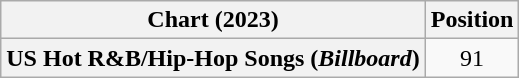<table class="wikitable plainrowheaders" style="text-align:center">
<tr>
<th scope="col">Chart (2023)</th>
<th scope="col">Position</th>
</tr>
<tr>
<th scope="row">US Hot R&B/Hip-Hop Songs (<em>Billboard</em>)</th>
<td>91</td>
</tr>
</table>
